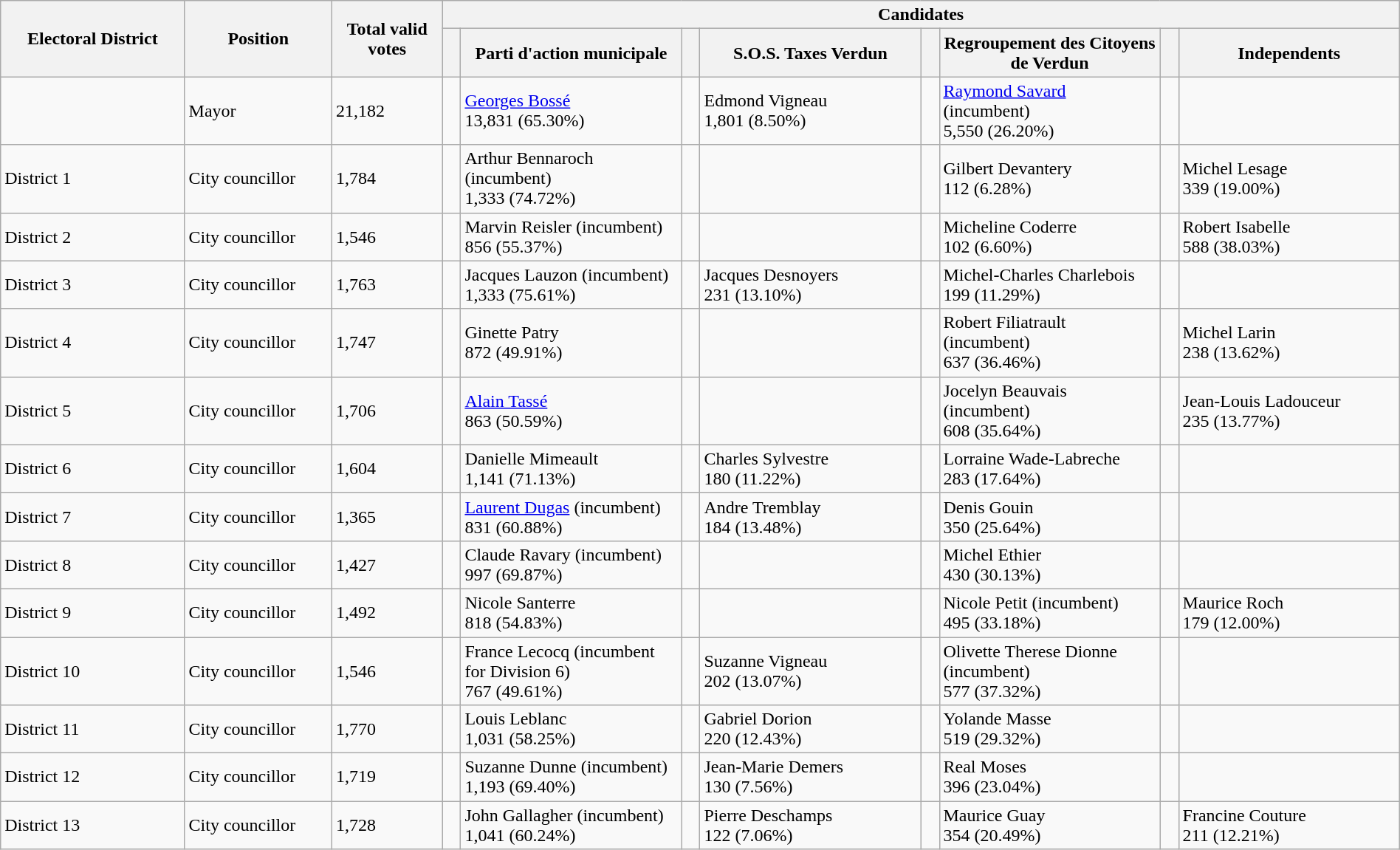<table class="wikitable" width="100%">
<tr>
<th width=10% rowspan=2>Electoral District</th>
<th width=8% rowspan=2>Position</th>
<th width=6% rowspan=2>Total valid votes</th>
<th colspan=8>Candidates</th>
</tr>
<tr>
<th width=1% > </th>
<th width=12% >Parti d'action municipale</th>
<th width=1% > </th>
<th width=12% >S.O.S. Taxes Verdun</th>
<th width=1% > </th>
<th width=12% >Regroupement des Citoyens de Verdun</th>
<th width=1% > </th>
<th width=12% >Independents</th>
</tr>
<tr>
<td></td>
<td>Mayor</td>
<td>21,182</td>
<td> </td>
<td><a href='#'>Georges Bossé</a><br>13,831 (65.30%)</td>
<td>  </td>
<td>Edmond Vigneau<br>1,801 (8.50%)</td>
<td>  </td>
<td><a href='#'>Raymond Savard</a> (incumbent)<br>5,550 (26.20%)</td>
<td>  </td>
<td></td>
</tr>
<tr>
<td>District 1</td>
<td>City councillor</td>
<td>1,784</td>
<td> </td>
<td>Arthur Bennaroch (incumbent)<br>1,333 (74.72%)</td>
<td>  </td>
<td></td>
<td>  </td>
<td>Gilbert Devantery<br>112 (6.28%)</td>
<td>  </td>
<td>Michel Lesage<br>339 (19.00%)</td>
</tr>
<tr>
<td>District 2</td>
<td>City councillor</td>
<td>1,546</td>
<td> </td>
<td>Marvin Reisler (incumbent)<br>856 (55.37%)</td>
<td>  </td>
<td></td>
<td>  </td>
<td>Micheline Coderre<br>102 (6.60%)</td>
<td>  </td>
<td>Robert Isabelle<br> 588 (38.03%)</td>
</tr>
<tr>
<td>District 3</td>
<td>City councillor</td>
<td>1,763</td>
<td> </td>
<td>Jacques Lauzon (incumbent)<br>1,333 (75.61%)</td>
<td>  </td>
<td>Jacques Desnoyers<br>231 (13.10%)</td>
<td>  </td>
<td>Michel-Charles Charlebois<br>199 (11.29%)</td>
<td>  </td>
<td></td>
</tr>
<tr>
<td>District 4</td>
<td>City councillor</td>
<td>1,747</td>
<td> </td>
<td>Ginette Patry<br>872 (49.91%)</td>
<td>  </td>
<td></td>
<td>  </td>
<td>Robert Filiatrault (incumbent)<br>637 (36.46%)</td>
<td>  </td>
<td>Michel Larin<br>238 (13.62%)</td>
</tr>
<tr>
<td>District 5</td>
<td>City councillor</td>
<td>1,706</td>
<td> </td>
<td><a href='#'>Alain Tassé</a><br>863 (50.59%)</td>
<td>  </td>
<td></td>
<td>  </td>
<td>Jocelyn Beauvais (incumbent)<br>608 (35.64%)</td>
<td>  </td>
<td>Jean-Louis Ladouceur<br>235 (13.77%)</td>
</tr>
<tr>
<td>District 6</td>
<td>City councillor</td>
<td>1,604</td>
<td> </td>
<td>Danielle Mimeault<br>1,141 (71.13%)</td>
<td>  </td>
<td>Charles Sylvestre<br>180 (11.22%)</td>
<td>  </td>
<td>Lorraine Wade-Labreche<br>283 (17.64%)</td>
<td>  </td>
<td></td>
</tr>
<tr>
<td>District 7</td>
<td>City councillor</td>
<td>1,365</td>
<td> </td>
<td><a href='#'>Laurent Dugas</a> (incumbent)<br>831 (60.88%)</td>
<td>  </td>
<td>Andre Tremblay<br>184 (13.48%)</td>
<td>  </td>
<td>Denis Gouin<br>350 (25.64%)</td>
<td>  </td>
<td></td>
</tr>
<tr>
<td>District 8</td>
<td>City councillor</td>
<td>1,427</td>
<td> </td>
<td>Claude Ravary (incumbent)<br>997 (69.87%)</td>
<td>  </td>
<td></td>
<td>  </td>
<td>Michel Ethier<br>430 (30.13%)</td>
<td>  </td>
<td></td>
</tr>
<tr>
<td>District 9</td>
<td>City councillor</td>
<td>1,492</td>
<td> </td>
<td>Nicole Santerre<br>818 (54.83%)</td>
<td>  </td>
<td></td>
<td>  </td>
<td>Nicole Petit (incumbent)<br>495 (33.18%)</td>
<td>  </td>
<td>Maurice Roch<br>179 (12.00%)</td>
</tr>
<tr>
<td>District 10</td>
<td>City councillor</td>
<td>1,546</td>
<td> </td>
<td>France Lecocq (incumbent for Division 6)<br>767 (49.61%)</td>
<td>  </td>
<td>Suzanne Vigneau<br>202 (13.07%)</td>
<td>  </td>
<td>Olivette Therese Dionne (incumbent)<br>577 (37.32%)</td>
<td>  </td>
<td></td>
</tr>
<tr>
<td>District 11</td>
<td>City councillor</td>
<td>1,770</td>
<td> </td>
<td>Louis Leblanc<br>1,031 (58.25%)</td>
<td>  </td>
<td>Gabriel Dorion<br>220 (12.43%)</td>
<td>  </td>
<td>Yolande Masse<br>519 (29.32%)</td>
<td>  </td>
<td></td>
</tr>
<tr>
<td>District 12</td>
<td>City councillor</td>
<td>1,719</td>
<td> </td>
<td>Suzanne Dunne (incumbent)<br>1,193 (69.40%)</td>
<td>  </td>
<td>Jean-Marie Demers<br>130 (7.56%)</td>
<td>  </td>
<td>Real Moses<br>396 (23.04%)</td>
<td>  </td>
<td></td>
</tr>
<tr>
<td>District 13</td>
<td>City councillor</td>
<td>1,728</td>
<td> </td>
<td>John Gallagher (incumbent)<br>1,041 (60.24%)</td>
<td>  </td>
<td>Pierre Deschamps<br>122 (7.06%)</td>
<td>  </td>
<td>Maurice Guay<br>354 (20.49%)</td>
<td>  </td>
<td>Francine Couture<br>211 (12.21%)</td>
</tr>
</table>
